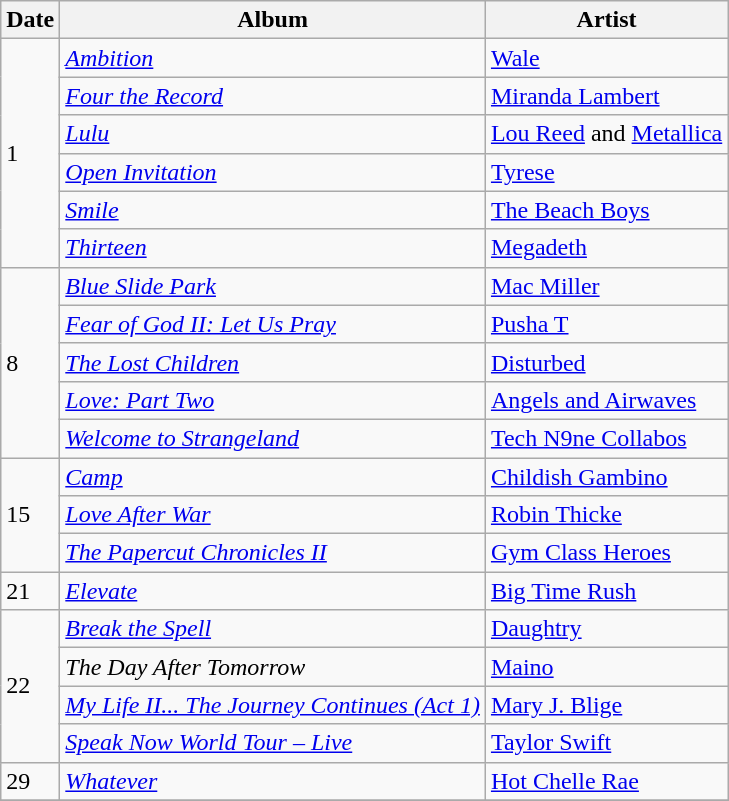<table class="wikitable">
<tr>
<th>Date</th>
<th>Album</th>
<th>Artist</th>
</tr>
<tr>
<td rowspan="6">1</td>
<td><em><a href='#'>Ambition</a></em></td>
<td><a href='#'>Wale</a></td>
</tr>
<tr>
<td><em><a href='#'>Four the Record</a></em></td>
<td><a href='#'>Miranda Lambert</a></td>
</tr>
<tr>
<td><em><a href='#'>Lulu</a></em></td>
<td><a href='#'>Lou Reed</a> and <a href='#'>Metallica</a></td>
</tr>
<tr>
<td><em><a href='#'>Open Invitation</a></em></td>
<td><a href='#'>Tyrese</a></td>
</tr>
<tr>
<td><em><a href='#'>Smile</a></em></td>
<td><a href='#'>The Beach Boys</a></td>
</tr>
<tr>
<td><em><a href='#'>Thirteen</a></em></td>
<td><a href='#'>Megadeth</a></td>
</tr>
<tr>
<td rowspan="5">8</td>
<td><em><a href='#'>Blue Slide Park</a></em></td>
<td><a href='#'>Mac Miller</a></td>
</tr>
<tr>
<td><em><a href='#'>Fear of God II: Let Us Pray</a></em></td>
<td><a href='#'>Pusha T</a></td>
</tr>
<tr>
<td><em><a href='#'>The Lost Children</a></em></td>
<td><a href='#'>Disturbed</a></td>
</tr>
<tr>
<td><em><a href='#'>Love: Part Two</a></em></td>
<td><a href='#'>Angels and Airwaves</a></td>
</tr>
<tr>
<td><em><a href='#'>Welcome to Strangeland</a></em></td>
<td><a href='#'> Tech N9ne Collabos</a></td>
</tr>
<tr>
<td rowspan="3">15</td>
<td><em><a href='#'>Camp</a></em></td>
<td><a href='#'>Childish Gambino</a></td>
</tr>
<tr>
<td><em><a href='#'>Love After War</a></em></td>
<td><a href='#'>Robin Thicke</a></td>
</tr>
<tr>
<td><em><a href='#'>The Papercut Chronicles II</a></em></td>
<td><a href='#'>Gym Class Heroes</a></td>
</tr>
<tr>
<td>21</td>
<td><em><a href='#'>Elevate</a></em></td>
<td><a href='#'>Big Time Rush</a></td>
</tr>
<tr>
<td rowspan="4">22</td>
<td><em><a href='#'>Break the Spell</a></em></td>
<td><a href='#'>Daughtry</a></td>
</tr>
<tr>
<td><em>The Day After Tomorrow</em></td>
<td><a href='#'>Maino</a></td>
</tr>
<tr>
<td><em><a href='#'>My Life II... The Journey Continues (Act 1)</a></em></td>
<td><a href='#'>Mary J. Blige</a></td>
</tr>
<tr>
<td><em><a href='#'>Speak Now World Tour – Live</a></em></td>
<td><a href='#'>Taylor Swift</a></td>
</tr>
<tr>
<td>29</td>
<td><em><a href='#'>Whatever</a></em></td>
<td><a href='#'>Hot Chelle Rae</a></td>
</tr>
<tr>
</tr>
</table>
